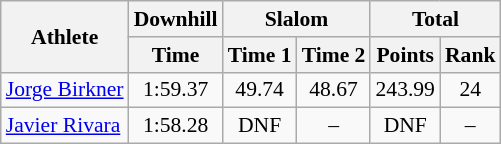<table class="wikitable" style="font-size:90%">
<tr>
<th rowspan="2">Athlete</th>
<th>Downhill</th>
<th colspan="2">Slalom</th>
<th colspan="2">Total</th>
</tr>
<tr>
<th>Time</th>
<th>Time 1</th>
<th>Time 2</th>
<th>Points</th>
<th>Rank</th>
</tr>
<tr>
<td><a href='#'>Jorge Birkner</a></td>
<td align="center">1:59.37</td>
<td align="center">49.74</td>
<td align="center">48.67</td>
<td align="center">243.99</td>
<td align="center">24</td>
</tr>
<tr>
<td><a href='#'>Javier Rivara</a></td>
<td align="center">1:58.28</td>
<td align="center">DNF</td>
<td align="center">–</td>
<td align="center">DNF</td>
<td align="center">–</td>
</tr>
</table>
